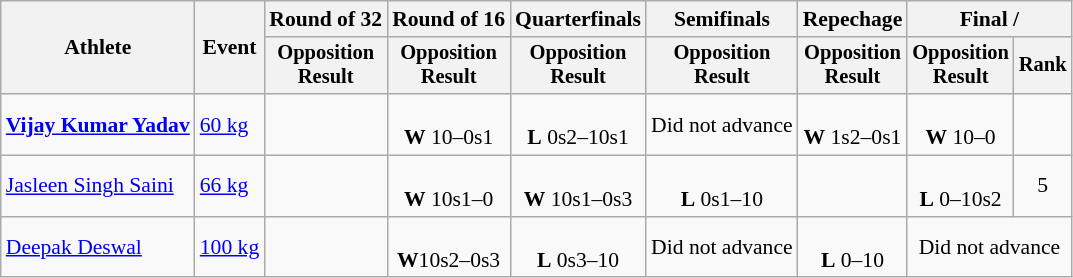<table class=wikitable style="text-align:center; font-size:90%">
<tr>
<th rowspan="2">Athlete</th>
<th rowspan="2">Event</th>
<th>Round of 32</th>
<th>Round of 16</th>
<th>Quarterfinals</th>
<th>Semifinals</th>
<th>Repechage</th>
<th colspan=2>Final / </th>
</tr>
<tr style="font-size:95%">
<th>Opposition<br>Result</th>
<th>Opposition<br>Result</th>
<th>Opposition<br>Result</th>
<th>Opposition<br>Result</th>
<th>Opposition<br>Result</th>
<th>Opposition<br>Result</th>
<th>Rank</th>
</tr>
<tr>
<td align=left><strong><a href='#'>Vijay Kumar Yadav</a></strong></td>
<td align=left><a href='#'>60 kg</a></td>
<td></td>
<td><br><strong>W</strong> 10–0s1</td>
<td><br><strong>L</strong> 0s2–10s1</td>
<td>Did not advance</td>
<td><br><strong>W</strong> 1s2–0s1</td>
<td><br><strong>W</strong> 10–0</td>
<td></td>
</tr>
<tr>
<td align=left><a href='#'>Jasleen Singh Saini</a></td>
<td align=left><a href='#'>66 kg</a></td>
<td></td>
<td><br><strong>W</strong> 10s1–0</td>
<td><br><strong>W</strong> 10s1–0s3</td>
<td><br><strong>L</strong> 0s1–10</td>
<td></td>
<td><br><strong>L</strong> 0–10s2</td>
<td>5</td>
</tr>
<tr>
<td align=left><a href='#'>Deepak Deswal</a></td>
<td align=left><a href='#'>100 kg</a></td>
<td></td>
<td><br><strong>W</strong>10s2–0s3</td>
<td><br><strong>L</strong> 0s3–10</td>
<td>Did not advance</td>
<td><br><strong>L</strong> 0–10</td>
<td colspan=2>Did not advance</td>
</tr>
</table>
